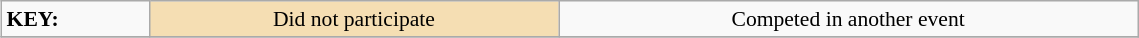<table class="wikitable" style="margin:0.5em; font-size:90%;position:relative;" width=60%>
<tr>
<td><strong>KEY:</strong></td>
<td bgcolor="wheat" align=center>Did not participate</td>
<td align=center>Competed in another event</td>
</tr>
<tr>
</tr>
</table>
